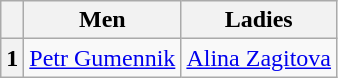<table class="wikitable">
<tr>
<th></th>
<th>Men</th>
<th>Ladies</th>
</tr>
<tr>
<th>1</th>
<td><a href='#'>Petr Gumennik</a></td>
<td><a href='#'>Alina Zagitova</a></td>
</tr>
</table>
